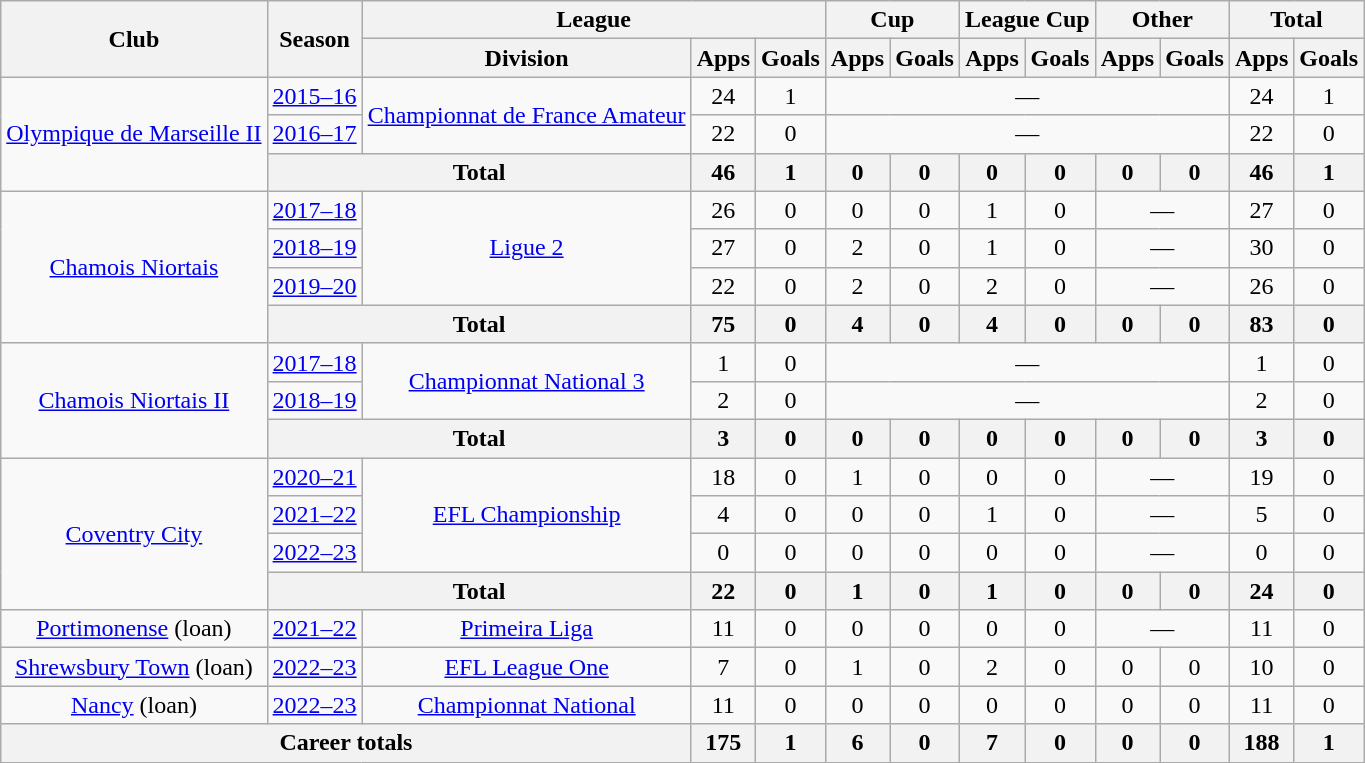<table class="wikitable" style="text-align:center">
<tr>
<th rowspan="2">Club</th>
<th rowspan="2">Season</th>
<th colspan="3">League</th>
<th colspan="2">Cup</th>
<th colspan="2">League Cup</th>
<th colspan="2">Other</th>
<th colspan="2">Total</th>
</tr>
<tr>
<th>Division</th>
<th>Apps</th>
<th>Goals</th>
<th>Apps</th>
<th>Goals</th>
<th>Apps</th>
<th>Goals</th>
<th>Apps</th>
<th>Goals</th>
<th>Apps</th>
<th>Goals</th>
</tr>
<tr>
<td rowspan="3"><a href='#'>Olympique de Marseille II</a></td>
<td><a href='#'>2015–16</a></td>
<td rowspan="2"><a href='#'>Championnat de France Amateur</a></td>
<td>24</td>
<td>1</td>
<td colspan="6">—</td>
<td>24</td>
<td>1</td>
</tr>
<tr>
<td><a href='#'>2016–17</a></td>
<td>22</td>
<td>0</td>
<td colspan="6">—</td>
<td>22</td>
<td>0</td>
</tr>
<tr>
<th colspan=2>Total</th>
<th>46</th>
<th>1</th>
<th>0</th>
<th>0</th>
<th>0</th>
<th>0</th>
<th>0</th>
<th>0</th>
<th>46</th>
<th>1</th>
</tr>
<tr>
<td rowspan="4"><a href='#'>Chamois Niortais</a></td>
<td><a href='#'>2017–18</a></td>
<td rowspan="3"><a href='#'>Ligue 2</a></td>
<td>26</td>
<td>0</td>
<td>0</td>
<td>0</td>
<td>1</td>
<td>0</td>
<td colspan="2">—</td>
<td>27</td>
<td>0</td>
</tr>
<tr>
<td><a href='#'>2018–19</a></td>
<td>27</td>
<td>0</td>
<td>2</td>
<td>0</td>
<td>1</td>
<td>0</td>
<td colspan="2">—</td>
<td>30</td>
<td>0</td>
</tr>
<tr>
<td><a href='#'>2019–20</a></td>
<td>22</td>
<td>0</td>
<td>2</td>
<td>0</td>
<td>2</td>
<td>0</td>
<td colspan="2">—</td>
<td>26</td>
<td>0</td>
</tr>
<tr>
<th colspan="2">Total</th>
<th>75</th>
<th>0</th>
<th>4</th>
<th>0</th>
<th>4</th>
<th>0</th>
<th>0</th>
<th>0</th>
<th>83</th>
<th>0</th>
</tr>
<tr>
<td rowspan="3"><a href='#'>Chamois Niortais II</a></td>
<td><a href='#'>2017–18</a></td>
<td rowspan="2"><a href='#'>Championnat National 3</a></td>
<td>1</td>
<td>0</td>
<td colspan="6">—</td>
<td>1</td>
<td>0</td>
</tr>
<tr>
<td><a href='#'>2018–19</a></td>
<td>2</td>
<td>0</td>
<td colspan="6">—</td>
<td>2</td>
<td>0</td>
</tr>
<tr>
<th colspan="2">Total</th>
<th>3</th>
<th>0</th>
<th>0</th>
<th>0</th>
<th>0</th>
<th>0</th>
<th>0</th>
<th>0</th>
<th>3</th>
<th>0</th>
</tr>
<tr>
<td rowspan="4"><a href='#'>Coventry City</a></td>
<td><a href='#'>2020–21</a></td>
<td rowspan="3"><a href='#'>EFL Championship</a></td>
<td>18</td>
<td>0</td>
<td>1</td>
<td>0</td>
<td>0</td>
<td>0</td>
<td colspan="2">—</td>
<td>19</td>
<td>0</td>
</tr>
<tr>
<td><a href='#'>2021–22</a></td>
<td>4</td>
<td>0</td>
<td>0</td>
<td>0</td>
<td>1</td>
<td>0</td>
<td colspan="2">—</td>
<td>5</td>
<td>0</td>
</tr>
<tr>
<td><a href='#'>2022–23</a></td>
<td>0</td>
<td>0</td>
<td>0</td>
<td>0</td>
<td>0</td>
<td>0</td>
<td colspan="2">—</td>
<td>0</td>
<td>0</td>
</tr>
<tr>
<th colspan=2>Total</th>
<th>22</th>
<th>0</th>
<th>1</th>
<th>0</th>
<th>1</th>
<th>0</th>
<th>0</th>
<th>0</th>
<th>24</th>
<th>0</th>
</tr>
<tr>
<td><a href='#'>Portimonense</a> (loan)</td>
<td><a href='#'>2021–22</a></td>
<td><a href='#'>Primeira Liga</a></td>
<td>11</td>
<td>0</td>
<td>0</td>
<td>0</td>
<td>0</td>
<td>0</td>
<td colspan="2">—</td>
<td>11</td>
<td>0</td>
</tr>
<tr>
<td><a href='#'>Shrewsbury Town</a> (loan)</td>
<td><a href='#'>2022–23</a></td>
<td><a href='#'>EFL League One</a></td>
<td>7</td>
<td>0</td>
<td>1</td>
<td>0</td>
<td>2</td>
<td>0</td>
<td>0</td>
<td>0</td>
<td>10</td>
<td>0</td>
</tr>
<tr>
<td><a href='#'>Nancy</a> (loan)</td>
<td><a href='#'>2022–23</a></td>
<td><a href='#'>Championnat National</a></td>
<td>11</td>
<td>0</td>
<td>0</td>
<td>0</td>
<td>0</td>
<td>0</td>
<td>0</td>
<td>0</td>
<td>11</td>
<td>0</td>
</tr>
<tr>
<th colspan=3>Career totals</th>
<th>175</th>
<th>1</th>
<th>6</th>
<th>0</th>
<th>7</th>
<th>0</th>
<th>0</th>
<th>0</th>
<th>188</th>
<th>1</th>
</tr>
</table>
